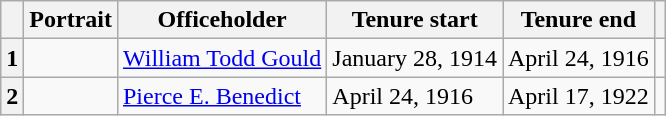<table class="wikitable">
<tr>
<th></th>
<th>Portrait</th>
<th>Officeholder</th>
<th>Tenure start</th>
<th>Tenure end</th>
<th></th>
</tr>
<tr>
<th>1</th>
<td></td>
<td><a href='#'>William Todd Gould</a></td>
<td>January 28, 1914</td>
<td>April 24, 1916</td>
</tr>
<tr>
<th>2</th>
<td></td>
<td><a href='#'>Pierce E. Benedict</a></td>
<td>April 24, 1916</td>
<td>April 17, 1922</td>
<td align="center"></td>
</tr>
</table>
